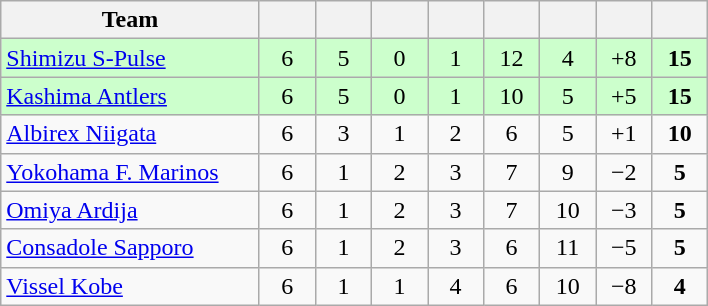<table class="wikitable" style="text-align:center;">
<tr>
<th width=165>Team</th>
<th width=30></th>
<th width=30></th>
<th width=30></th>
<th width=30></th>
<th width=30></th>
<th width=30></th>
<th width=30></th>
<th width=30></th>
</tr>
<tr bgcolor="#ccffcc">
<td align=left><a href='#'>Shimizu S-Pulse</a></td>
<td>6</td>
<td>5</td>
<td>0</td>
<td>1</td>
<td>12</td>
<td>4</td>
<td>+8</td>
<td><strong>15</strong></td>
</tr>
<tr bgcolor="#ccffcc">
<td align=left><a href='#'>Kashima Antlers</a></td>
<td>6</td>
<td>5</td>
<td>0</td>
<td>1</td>
<td>10</td>
<td>5</td>
<td>+5</td>
<td><strong>15</strong></td>
</tr>
<tr>
<td align=left><a href='#'>Albirex Niigata</a></td>
<td>6</td>
<td>3</td>
<td>1</td>
<td>2</td>
<td>6</td>
<td>5</td>
<td>+1</td>
<td><strong>10</strong></td>
</tr>
<tr>
<td align=left><a href='#'>Yokohama F. Marinos</a></td>
<td>6</td>
<td>1</td>
<td>2</td>
<td>3</td>
<td>7</td>
<td>9</td>
<td>−2</td>
<td><strong>5</strong></td>
</tr>
<tr>
<td align=left><a href='#'>Omiya Ardija</a></td>
<td>6</td>
<td>1</td>
<td>2</td>
<td>3</td>
<td>7</td>
<td>10</td>
<td>−3</td>
<td><strong>5</strong></td>
</tr>
<tr>
<td align=left><a href='#'>Consadole Sapporo</a></td>
<td>6</td>
<td>1</td>
<td>2</td>
<td>3</td>
<td>6</td>
<td>11</td>
<td>−5</td>
<td><strong>5</strong></td>
</tr>
<tr>
<td align=left><a href='#'>Vissel Kobe</a></td>
<td>6</td>
<td>1</td>
<td>1</td>
<td>4</td>
<td>6</td>
<td>10</td>
<td>−8</td>
<td><strong>4</strong></td>
</tr>
</table>
